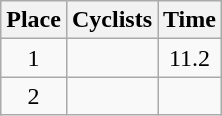<table class=wikitable style="text-align:center">
<tr>
<th>Place</th>
<th>Cyclists</th>
<th>Time</th>
</tr>
<tr>
<td>1</td>
<td align=left></td>
<td>11.2</td>
</tr>
<tr>
<td>2</td>
<td align=left></td>
<td></td>
</tr>
</table>
